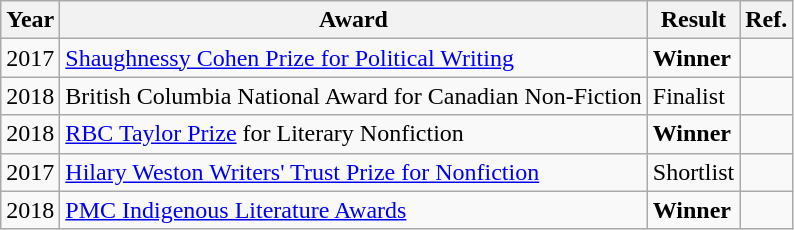<table class="wikitable">
<tr>
<th>Year</th>
<th>Award</th>
<th>Result</th>
<th>Ref.</th>
</tr>
<tr>
<td>2017</td>
<td><a href='#'>Shaughnessy Cohen Prize for Political Writing</a></td>
<td><strong>Winner</strong></td>
<td></td>
</tr>
<tr>
<td>2018</td>
<td>British Columbia National Award for Canadian Non-Fiction</td>
<td>Finalist</td>
<td></td>
</tr>
<tr>
<td>2018</td>
<td><a href='#'>RBC Taylor Prize</a> for Literary Nonfiction</td>
<td><strong>Winner</strong></td>
<td></td>
</tr>
<tr>
<td>2017</td>
<td><a href='#'>Hilary Weston Writers' Trust Prize for Nonfiction</a></td>
<td>Shortlist</td>
<td></td>
</tr>
<tr>
<td>2018</td>
<td><a href='#'>PMC Indigenous Literature Awards</a></td>
<td><strong>Winner</strong></td>
<td></td>
</tr>
</table>
